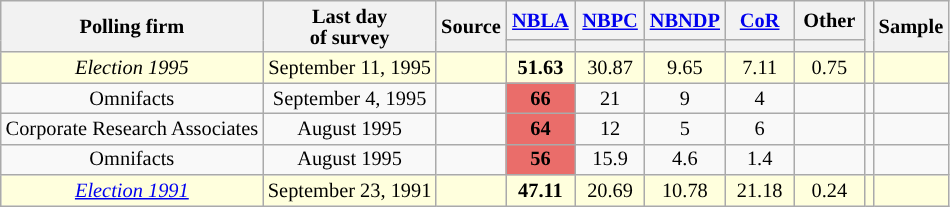<table class="wikitable sortable" style="text-align:center;font-size:85%;line-height:14px;" align="center">
<tr>
<th rowspan="2">Polling firm</th>
<th rowspan="2">Last day <br>of survey</th>
<th rowspan="2">Source</th>
<th class="unsortable" style="width:40px;"><a href='#'>NBLA</a></th>
<th class="unsortable" style="width:40px;"><a href='#'>NBPC</a></th>
<th class="unsortable" style="width:40px;"><a href='#'>NBNDP</a></th>
<th class="unsortable" style="width:40px;"><a href='#'>CoR</a></th>
<th class="unsortable" style="width:40px;">Other</th>
<th rowspan="2"></th>
<th rowspan="2">Sample</th>
</tr>
<tr style="line-height:5px;">
<th style="background:"></th>
<th style="background:"></th>
<th style="background:"></th>
<th style="background:"></th>
<th style="background:"></th>
</tr>
<tr>
<td style="background:#ffd;"><em>Election 1995</em></td>
<td style="background:#ffd;">September 11, 1995</td>
<td style="background:#ffd;"></td>
<td style="background:#ffd;"><strong>51.63</strong></td>
<td style="background:#ffd;">30.87</td>
<td style="background:#ffd;">9.65</td>
<td style="background:#ffd;">7.11</td>
<td style="background:#ffd;">0.75</td>
<td style="background:#ffd;"></td>
<td style="background:#ffd;"></td>
</tr>
<tr>
<td>Omnifacts</td>
<td>September 4, 1995</td>
<td></td>
<td style="background:#EA6D6A"><strong>66</strong></td>
<td>21</td>
<td>9</td>
<td>4</td>
<td></td>
<td></td>
<td></td>
</tr>
<tr>
<td>Corporate Research Associates</td>
<td>August 1995</td>
<td></td>
<td style="background:#EA6D6A"><strong>64</strong></td>
<td>12</td>
<td>5</td>
<td>6</td>
<td></td>
<td></td>
<td></td>
</tr>
<tr>
<td>Omnifacts</td>
<td>August 1995</td>
<td></td>
<td style="background:#EA6D6A"><strong>56</strong></td>
<td>15.9</td>
<td>4.6</td>
<td>1.4</td>
<td></td>
<td></td>
<td></td>
</tr>
<tr>
<td style="background:#ffd;"><em><a href='#'>Election 1991</a></em></td>
<td style="background:#ffd;">September 23, 1991</td>
<td style="background:#ffd;"></td>
<td style="background:#ffd;"><strong>47.11</strong></td>
<td style="background:#ffd;">20.69</td>
<td style="background:#ffd;">10.78</td>
<td style="background:#ffd;">21.18</td>
<td style="background:#ffd;">0.24</td>
<td style="background:#ffd;"></td>
<td style="background:#ffd;"></td>
</tr>
</table>
